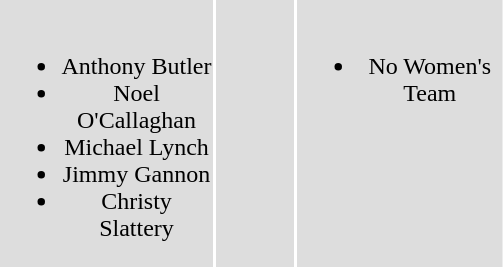<table>
<tr align=center bgcolor="#dddddd">
<td width="140" valign="top"><br><ul><li>Anthony Butler</li><li>Noel O'Callaghan</li><li>Michael Lynch</li><li>Jimmy Gannon</li><li>Christy Slattery</li></ul></td>
<td width="50"> </td>
<td width="135" valign="top"><br><ul><li>No Women's Team</li></ul></td>
</tr>
</table>
